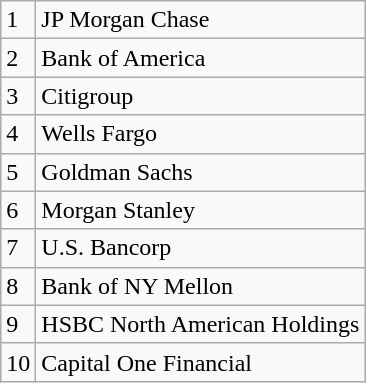<table class="wikitable">
<tr>
<td>1</td>
<td>JP Morgan Chase</td>
</tr>
<tr>
<td>2</td>
<td>Bank of America</td>
</tr>
<tr>
<td>3</td>
<td>Citigroup</td>
</tr>
<tr>
<td>4</td>
<td>Wells Fargo</td>
</tr>
<tr>
<td>5</td>
<td>Goldman Sachs</td>
</tr>
<tr>
<td>6</td>
<td>Morgan Stanley</td>
</tr>
<tr>
<td>7</td>
<td>U.S. Bancorp</td>
</tr>
<tr>
<td>8</td>
<td>Bank of NY Mellon</td>
</tr>
<tr>
<td>9</td>
<td>HSBC North American Holdings</td>
</tr>
<tr>
<td>10</td>
<td>Capital One Financial</td>
</tr>
</table>
